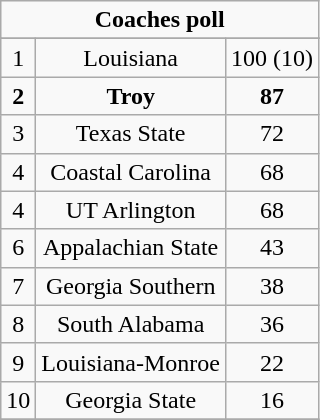<table class="wikitable">
<tr align="center">
<td align="center" Colspan="3"><strong>Coaches poll</strong></td>
</tr>
<tr align="center">
</tr>
<tr align="center">
<td>1</td>
<td>Louisiana</td>
<td>100 (10)</td>
</tr>
<tr align="center">
<td><strong>2</strong></td>
<td><strong>Troy</strong></td>
<td><strong>87</strong></td>
</tr>
<tr align="center">
<td>3</td>
<td>Texas State</td>
<td>72</td>
</tr>
<tr align="center">
<td>4</td>
<td>Coastal Carolina</td>
<td>68</td>
</tr>
<tr align="center">
<td>4</td>
<td>UT Arlington</td>
<td>68</td>
</tr>
<tr align="center">
<td>6</td>
<td>Appalachian State</td>
<td>43</td>
</tr>
<tr align="center">
<td>7</td>
<td>Georgia Southern</td>
<td>38</td>
</tr>
<tr align="center">
<td>8</td>
<td>South Alabama</td>
<td>36</td>
</tr>
<tr align="center">
<td>9</td>
<td>Louisiana-Monroe</td>
<td>22</td>
</tr>
<tr align="center">
<td>10</td>
<td>Georgia State</td>
<td>16</td>
</tr>
<tr align="center">
</tr>
</table>
